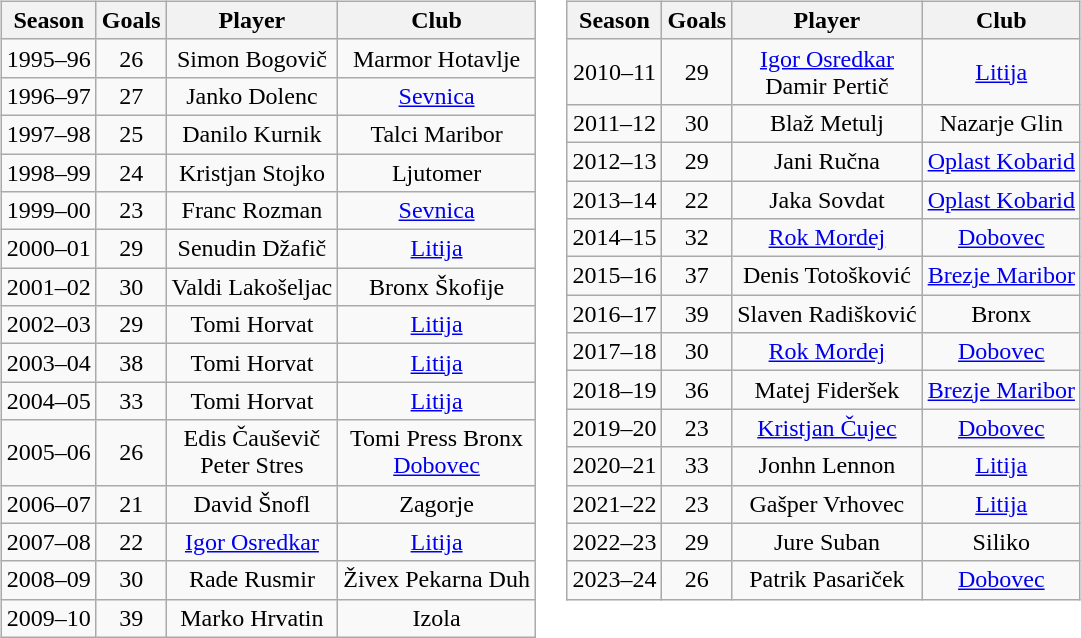<table>
<tr>
<td valign="top" width=0%><br><table class="wikitable" style="text-align: center;">
<tr>
<th>Season</th>
<th>Goals</th>
<th>Player</th>
<th>Club</th>
</tr>
<tr>
<td align="center">1995–96</td>
<td align="center">26</td>
<td>Simon Bogovič</td>
<td>Marmor Hotavlje</td>
</tr>
<tr>
<td align="center">1996–97</td>
<td align="center">27</td>
<td>Janko Dolenc</td>
<td><a href='#'>Sevnica</a></td>
</tr>
<tr>
<td align="center">1997–98</td>
<td align="center">25</td>
<td>Danilo Kurnik</td>
<td>Talci Maribor</td>
</tr>
<tr>
<td align="center">1998–99</td>
<td align="center">24</td>
<td>Kristjan Stojko</td>
<td>Ljutomer</td>
</tr>
<tr>
<td align="center">1999–00</td>
<td align="center">23</td>
<td>Franc Rozman</td>
<td><a href='#'>Sevnica</a></td>
</tr>
<tr>
<td align="center">2000–01</td>
<td align="center">29</td>
<td>Senudin Džafič</td>
<td><a href='#'>Litija</a></td>
</tr>
<tr>
<td align="center">2001–02</td>
<td align="center">30</td>
<td>Valdi Lakošeljac</td>
<td>Bronx Škofije</td>
</tr>
<tr>
<td align="center">2002–03</td>
<td align="center">29</td>
<td>Tomi Horvat</td>
<td><a href='#'>Litija</a></td>
</tr>
<tr>
<td align="center">2003–04</td>
<td align="center">38</td>
<td>Tomi Horvat</td>
<td><a href='#'>Litija</a></td>
</tr>
<tr>
<td align="center">2004–05</td>
<td align="center">33</td>
<td>Tomi Horvat</td>
<td><a href='#'>Litija</a></td>
</tr>
<tr>
<td align="center">2005–06</td>
<td align="center">26</td>
<td>Edis Čauševič<br>Peter Stres</td>
<td>Tomi Press Bronx<br><a href='#'>Dobovec</a></td>
</tr>
<tr>
<td align="center">2006–07</td>
<td align="center">21</td>
<td>David Šnofl</td>
<td>Zagorje</td>
</tr>
<tr>
<td align="center">2007–08</td>
<td align="center">22</td>
<td><a href='#'>Igor Osredkar</a></td>
<td><a href='#'>Litija</a></td>
</tr>
<tr>
<td align="center">2008–09</td>
<td align="center">30</td>
<td>Rade Rusmir</td>
<td>Živex Pekarna Duh</td>
</tr>
<tr>
<td align="center">2009–10</td>
<td align="center">39</td>
<td>Marko Hrvatin</td>
<td>Izola</td>
</tr>
</table>
</td>
<td valign="top" width=0%><br><table class="wikitable" style="text-align: center;">
<tr>
<th>Season</th>
<th>Goals</th>
<th>Player</th>
<th>Club</th>
</tr>
<tr>
<td align="center">2010–11</td>
<td align="center">29</td>
<td><a href='#'>Igor Osredkar</a><br>Damir Pertič</td>
<td><a href='#'>Litija</a></td>
</tr>
<tr>
<td align="center">2011–12</td>
<td align="center">30</td>
<td>Blaž Metulj</td>
<td>Nazarje Glin</td>
</tr>
<tr>
<td align="center">2012–13</td>
<td align="center">29</td>
<td>Jani Ručna</td>
<td><a href='#'>Oplast Kobarid</a></td>
</tr>
<tr>
<td align="center">2013–14</td>
<td align="center">22</td>
<td>Jaka Sovdat</td>
<td><a href='#'>Oplast Kobarid</a></td>
</tr>
<tr>
<td align="center">2014–15</td>
<td align="center">32</td>
<td><a href='#'>Rok Mordej</a></td>
<td><a href='#'>Dobovec</a></td>
</tr>
<tr>
<td align="center">2015–16</td>
<td align="center">37</td>
<td>Denis Totošković</td>
<td><a href='#'>Brezje Maribor</a></td>
</tr>
<tr>
<td align="center">2016–17</td>
<td align="center">39</td>
<td>Slaven Radišković</td>
<td>Bronx</td>
</tr>
<tr>
<td align="center">2017–18</td>
<td align="center">30</td>
<td><a href='#'>Rok Mordej</a></td>
<td><a href='#'>Dobovec</a></td>
</tr>
<tr>
<td align="center">2018–19</td>
<td align="center">36</td>
<td>Matej Fideršek</td>
<td><a href='#'>Brezje Maribor</a></td>
</tr>
<tr>
<td align="center">2019–20</td>
<td align="center">23</td>
<td><a href='#'>Kristjan Čujec</a></td>
<td><a href='#'>Dobovec</a></td>
</tr>
<tr>
<td align="center">2020–21</td>
<td align="center">33</td>
<td>Jonhn Lennon</td>
<td><a href='#'>Litija</a></td>
</tr>
<tr>
<td align="center">2021–22</td>
<td align="center">23</td>
<td>Gašper Vrhovec</td>
<td><a href='#'>Litija</a></td>
</tr>
<tr>
<td align="center">2022–23</td>
<td align="center">29</td>
<td>Jure Suban</td>
<td>Siliko</td>
</tr>
<tr>
<td align="center">2023–24</td>
<td align="center">26</td>
<td>Patrik Pasariček</td>
<td><a href='#'>Dobovec</a></td>
</tr>
</table>
</td>
</tr>
</table>
